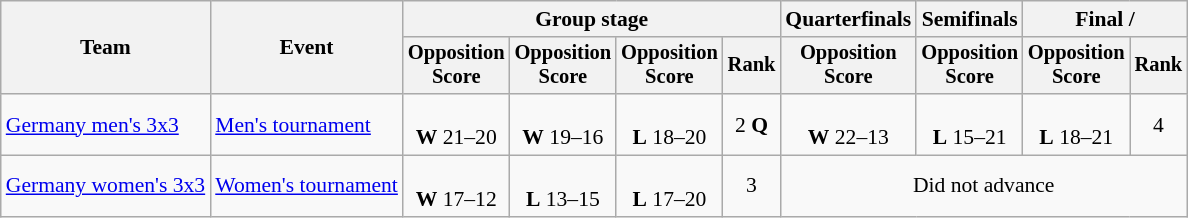<table class="wikitable" style="text-align:center; font-size:90%">
<tr>
<th rowspan=2>Team</th>
<th rowspan=2>Event</th>
<th colspan=4>Group stage</th>
<th>Quarterfinals</th>
<th>Semifinals</th>
<th colspan=2>Final / </th>
</tr>
<tr style="font-size:95%">
<th>Opposition<br>Score</th>
<th>Opposition<br>Score</th>
<th>Opposition<br>Score</th>
<th>Rank</th>
<th>Opposition<br>Score</th>
<th>Opposition<br>Score</th>
<th>Opposition<br>Score</th>
<th>Rank</th>
</tr>
<tr>
<td align=left><a href='#'>Germany men's 3x3</a></td>
<td align=left><a href='#'>Men's tournament</a></td>
<td><br><strong>W</strong> 21–20</td>
<td><br><strong>W</strong> 19–16</td>
<td><br><strong>L</strong> 18–20</td>
<td>2 <strong>Q</strong></td>
<td><br><strong>W</strong> 22–13</td>
<td><br><strong>L</strong> 15–21</td>
<td><br><strong>L</strong> 18–21</td>
<td>4</td>
</tr>
<tr>
<td align=left><a href='#'>Germany women's 3x3</a></td>
<td align=left><a href='#'>Women's tournament</a></td>
<td><br><strong>W</strong> 17–12</td>
<td><br><strong>L</strong> 13–15</td>
<td><br><strong>L</strong> 17–20</td>
<td>3</td>
<td colspan=4>Did not advance</td>
</tr>
</table>
